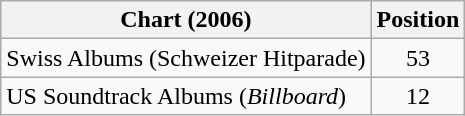<table class="wikitable sortable">
<tr>
<th>Chart (2006)</th>
<th>Position</th>
</tr>
<tr>
<td>Swiss Albums (Schweizer Hitparade)</td>
<td align="center">53</td>
</tr>
<tr>
<td>US Soundtrack Albums (<em>Billboard</em>)</td>
<td align="center">12</td>
</tr>
</table>
